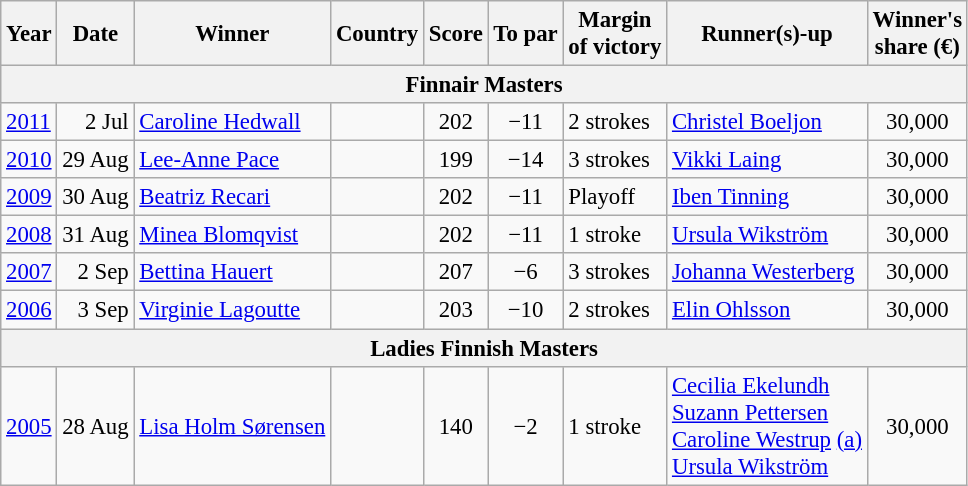<table class=wikitable style="font-size:95%">
<tr>
<th>Year</th>
<th>Date</th>
<th>Winner</th>
<th>Country</th>
<th>Score</th>
<th>To par</th>
<th>Margin<br>of victory</th>
<th>Runner(s)-up</th>
<th>Winner's<br>share (€)</th>
</tr>
<tr>
<th colspan=10>Finnair Masters</th>
</tr>
<tr>
<td><a href='#'>2011</a></td>
<td align=right>2 Jul</td>
<td><a href='#'>Caroline Hedwall</a></td>
<td></td>
<td align=center>202</td>
<td align=center>−11</td>
<td>2 strokes</td>
<td> <a href='#'>Christel Boeljon</a></td>
<td align=center>30,000</td>
</tr>
<tr>
<td><a href='#'>2010</a></td>
<td align=right>29 Aug</td>
<td><a href='#'>Lee-Anne Pace</a></td>
<td></td>
<td align=center>199</td>
<td align=center>−14</td>
<td>3 strokes</td>
<td> <a href='#'>Vikki Laing</a></td>
<td align=center>30,000</td>
</tr>
<tr>
<td><a href='#'>2009</a></td>
<td align=right>30 Aug</td>
<td><a href='#'>Beatriz Recari</a></td>
<td></td>
<td align=center>202</td>
<td align=center>−11</td>
<td>Playoff</td>
<td> <a href='#'>Iben Tinning</a></td>
<td align=center>30,000</td>
</tr>
<tr>
<td><a href='#'>2008</a></td>
<td align=right>31 Aug</td>
<td><a href='#'>Minea Blomqvist</a></td>
<td></td>
<td align=center>202</td>
<td align=center>−11</td>
<td>1 stroke</td>
<td> <a href='#'>Ursula Wikström</a></td>
<td align=center>30,000</td>
</tr>
<tr>
<td><a href='#'>2007</a></td>
<td align=right>2 Sep</td>
<td><a href='#'>Bettina Hauert</a></td>
<td></td>
<td align=center>207</td>
<td align=center>−6</td>
<td>3 strokes</td>
<td> <a href='#'>Johanna Westerberg</a></td>
<td align=center>30,000</td>
</tr>
<tr>
<td><a href='#'>2006</a></td>
<td align=right>3 Sep</td>
<td><a href='#'>Virginie Lagoutte</a></td>
<td></td>
<td align=center>203</td>
<td align=center>−10</td>
<td>2 strokes</td>
<td> <a href='#'>Elin Ohlsson</a></td>
<td align=center>30,000</td>
</tr>
<tr>
<th colspan=10>Ladies Finnish Masters</th>
</tr>
<tr>
<td><a href='#'>2005</a></td>
<td align=right>28 Aug</td>
<td><a href='#'>Lisa Holm Sørensen</a></td>
<td></td>
<td align=center>140</td>
<td align=center>−2</td>
<td>1 stroke</td>
<td> <a href='#'>Cecilia Ekelundh</a><br> <a href='#'>Suzann Pettersen</a><br> <a href='#'>Caroline Westrup</a> <a href='#'>(a)</a><br> <a href='#'>Ursula Wikström</a></td>
<td align=center>30,000</td>
</tr>
</table>
